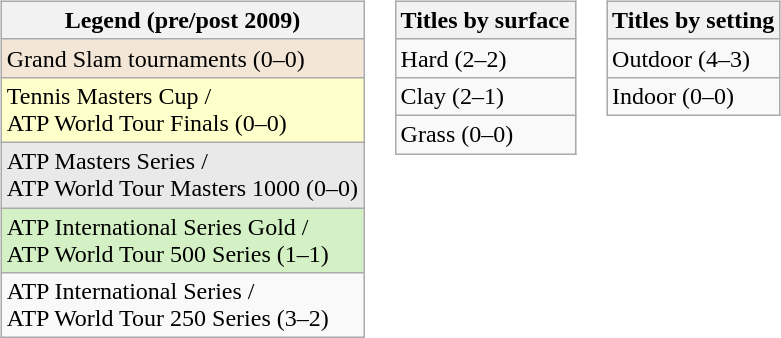<table>
<tr valign=top>
<td><br><table class=wikitable>
<tr>
<th>Legend (pre/post 2009)</th>
</tr>
<tr style="background:#f3e6d7">
<td>Grand Slam tournaments (0–0)</td>
</tr>
<tr style="background:#ffffcc;">
<td>Tennis Masters Cup / <br>ATP World Tour Finals (0–0)</td>
</tr>
<tr style="background:#e9e9e9;">
<td>ATP Masters Series / <br>ATP World Tour Masters 1000 (0–0)</td>
</tr>
<tr style="background:#d4f1c5;">
<td>ATP International Series Gold / <br>ATP World Tour 500 Series (1–1)</td>
</tr>
<tr>
<td>ATP International Series / <br>ATP World Tour 250 Series (3–2)</td>
</tr>
</table>
</td>
<td><br><table class="wikitable">
<tr>
<th>Titles by surface</th>
</tr>
<tr>
<td>Hard (2–2)</td>
</tr>
<tr>
<td>Clay (2–1)</td>
</tr>
<tr>
<td>Grass (0–0)</td>
</tr>
</table>
</td>
<td><br><table class="wikitable">
<tr>
<th>Titles by setting</th>
</tr>
<tr>
<td>Outdoor (4–3)</td>
</tr>
<tr>
<td>Indoor (0–0)</td>
</tr>
</table>
</td>
</tr>
</table>
